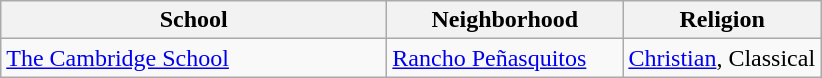<table class="wikitable">
<tr>
<th width="250">School</th>
<th width="150">Neighborhood</th>
<th width="125">Religion</th>
</tr>
<tr>
<td><a href='#'>The Cambridge School</a></td>
<td><a href='#'>Rancho Peñasquitos</a></td>
<td><a href='#'>Christian</a>, Classical</td>
</tr>
</table>
